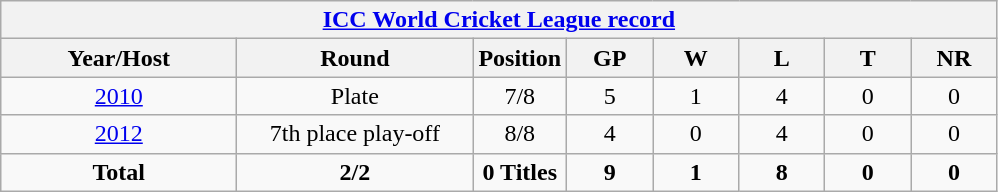<table class="wikitable" style="text-align: center;">
<tr>
<th colspan=8><a href='#'>ICC World Cricket League record</a></th>
</tr>
<tr>
<th width=150>Year/Host</th>
<th width=150>Round</th>
<th width=50>Position</th>
<th width=50>GP</th>
<th width=50>W</th>
<th width=50>L</th>
<th width=50>T</th>
<th width=50>NR</th>
</tr>
<tr>
<td> <a href='#'>2010</a></td>
<td>Plate</td>
<td>7/8</td>
<td>5</td>
<td>1</td>
<td>4</td>
<td>0</td>
<td>0</td>
</tr>
<tr>
<td> <a href='#'>2012</a></td>
<td>7th place play-off</td>
<td>8/8</td>
<td>4</td>
<td>0</td>
<td>4</td>
<td>0</td>
<td>0</td>
</tr>
<tr>
<td><strong>Total</strong></td>
<td><strong>2/2</strong></td>
<td><strong>0 Titles</strong></td>
<td><strong>9</strong></td>
<td><strong>1</strong></td>
<td><strong>8</strong></td>
<td><strong>0</strong></td>
<td><strong>0</strong></td>
</tr>
</table>
